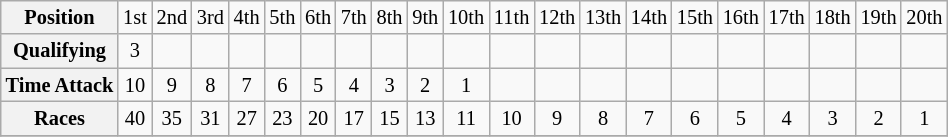<table class="wikitable" style="font-size:85%; text-align:center">
<tr style="background:#f9f9f9">
<th valign="middle">Position</th>
<td>1st</td>
<td>2nd</td>
<td>3rd</td>
<td>4th</td>
<td>5th</td>
<td>6th</td>
<td>7th</td>
<td>8th</td>
<td>9th</td>
<td>10th</td>
<td>11th</td>
<td>12th</td>
<td>13th</td>
<td>14th</td>
<td>15th</td>
<td>16th</td>
<td>17th</td>
<td>18th</td>
<td>19th</td>
<td>20th</td>
</tr>
<tr>
<th valign="middle">Qualifying</th>
<td>3</td>
<td></td>
<td></td>
<td></td>
<td></td>
<td></td>
<td></td>
<td></td>
<td></td>
<td></td>
<td></td>
<td></td>
<td></td>
<td></td>
<td></td>
<td></td>
<td></td>
<td></td>
<td></td>
<td></td>
</tr>
<tr>
<th valign="middle">Time Attack</th>
<td>10</td>
<td>9</td>
<td>8</td>
<td>7</td>
<td>6</td>
<td>5</td>
<td>4</td>
<td>3</td>
<td>2</td>
<td>1</td>
<td></td>
<td></td>
<td></td>
<td></td>
<td></td>
<td></td>
<td></td>
<td></td>
<td></td>
<td></td>
</tr>
<tr>
<th valign="middle">Races</th>
<td>40</td>
<td>35</td>
<td>31</td>
<td>27</td>
<td>23</td>
<td>20</td>
<td>17</td>
<td>15</td>
<td>13</td>
<td>11</td>
<td>10</td>
<td>9</td>
<td>8</td>
<td>7</td>
<td>6</td>
<td>5</td>
<td>4</td>
<td>3</td>
<td>2</td>
<td>1</td>
</tr>
<tr>
</tr>
</table>
